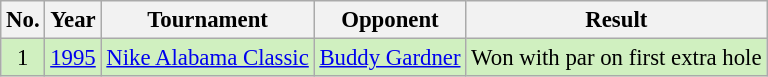<table class="wikitable" style="font-size:95%;">
<tr>
<th>No.</th>
<th>Year</th>
<th>Tournament</th>
<th>Opponent</th>
<th>Result</th>
</tr>
<tr style="background:#D0F0C0;">
<td align=center>1</td>
<td><a href='#'>1995</a></td>
<td><a href='#'>Nike Alabama Classic</a></td>
<td> <a href='#'>Buddy Gardner</a></td>
<td>Won with par on first extra hole</td>
</tr>
</table>
